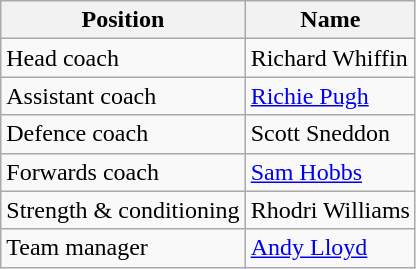<table class="wikitable">
<tr>
<th>Position</th>
<th>Name</th>
</tr>
<tr>
<td>Head coach</td>
<td>Richard Whiffin</td>
</tr>
<tr>
<td>Assistant coach</td>
<td><a href='#'>Richie Pugh</a></td>
</tr>
<tr>
<td>Defence coach</td>
<td>Scott Sneddon</td>
</tr>
<tr>
<td>Forwards coach</td>
<td><a href='#'>Sam Hobbs</a></td>
</tr>
<tr>
<td>Strength & conditioning</td>
<td>Rhodri Williams</td>
</tr>
<tr>
<td>Team manager</td>
<td><a href='#'>Andy Lloyd</a></td>
</tr>
</table>
